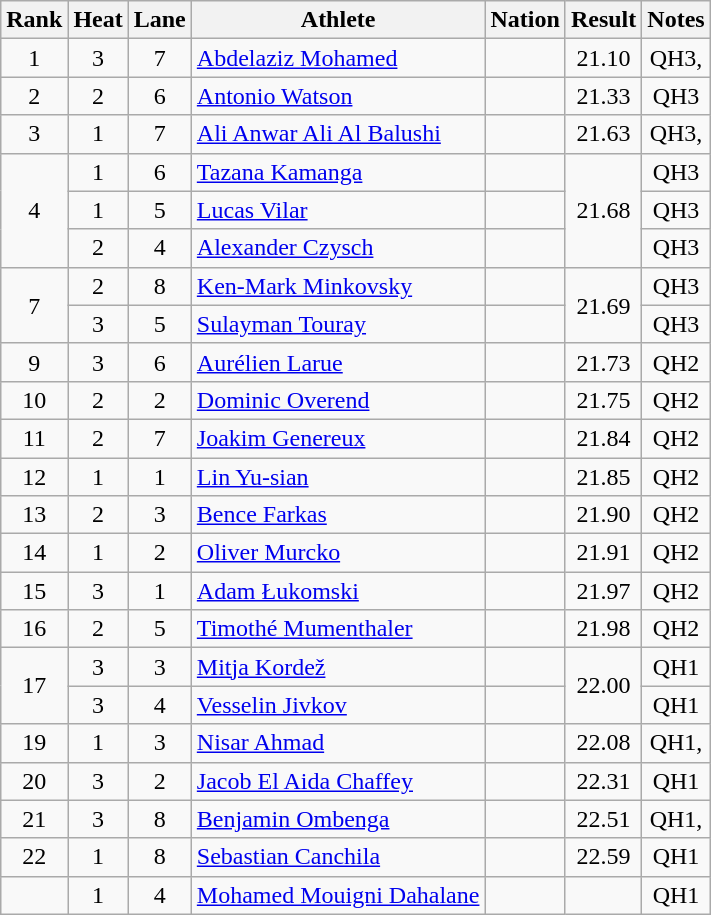<table class="wikitable sortable" style="text-align:center">
<tr>
<th>Rank</th>
<th>Heat</th>
<th>Lane</th>
<th>Athlete</th>
<th>Nation</th>
<th>Result</th>
<th>Notes</th>
</tr>
<tr>
<td>1</td>
<td>3</td>
<td>7</td>
<td align=left><a href='#'>Abdelaziz Mohamed</a></td>
<td align=left></td>
<td>21.10</td>
<td>QH3, </td>
</tr>
<tr>
<td>2</td>
<td>2</td>
<td>6</td>
<td align=left><a href='#'>Antonio Watson</a></td>
<td align=left></td>
<td>21.33</td>
<td>QH3</td>
</tr>
<tr>
<td>3</td>
<td>1</td>
<td>7</td>
<td align=left><a href='#'>Ali Anwar Ali Al Balushi</a></td>
<td align=left></td>
<td>21.63</td>
<td>QH3, </td>
</tr>
<tr>
<td rowspan=3>4</td>
<td>1</td>
<td>6</td>
<td align=left><a href='#'>Tazana Kamanga</a></td>
<td align=left></td>
<td rowspan=3>21.68</td>
<td>QH3</td>
</tr>
<tr>
<td>1</td>
<td>5</td>
<td align=left><a href='#'>Lucas Vilar</a></td>
<td align=left></td>
<td>QH3</td>
</tr>
<tr>
<td>2</td>
<td>4</td>
<td align=left><a href='#'>Alexander Czysch</a></td>
<td align=left></td>
<td>QH3</td>
</tr>
<tr>
<td rowspan=2>7</td>
<td>2</td>
<td>8</td>
<td align=left><a href='#'>Ken-Mark Minkovsky</a></td>
<td align=left></td>
<td rowspan=2>21.69</td>
<td>QH3</td>
</tr>
<tr>
<td>3</td>
<td>5</td>
<td align=left><a href='#'>Sulayman Touray</a></td>
<td align=left></td>
<td>QH3</td>
</tr>
<tr>
<td>9</td>
<td>3</td>
<td>6</td>
<td align=left><a href='#'>Aurélien Larue</a></td>
<td align=left></td>
<td>21.73</td>
<td>QH2</td>
</tr>
<tr>
<td>10</td>
<td>2</td>
<td>2</td>
<td align=left><a href='#'>Dominic Overend</a></td>
<td align=left></td>
<td>21.75</td>
<td>QH2</td>
</tr>
<tr>
<td>11</td>
<td>2</td>
<td>7</td>
<td align=left><a href='#'>Joakim Genereux</a></td>
<td align=left></td>
<td>21.84</td>
<td>QH2</td>
</tr>
<tr>
<td>12</td>
<td>1</td>
<td>1</td>
<td align=left><a href='#'>Lin Yu-sian</a></td>
<td align=left></td>
<td>21.85</td>
<td>QH2</td>
</tr>
<tr>
<td>13</td>
<td>2</td>
<td>3</td>
<td align=left><a href='#'>Bence Farkas</a></td>
<td align=left></td>
<td>21.90</td>
<td>QH2</td>
</tr>
<tr>
<td>14</td>
<td>1</td>
<td>2</td>
<td align=left><a href='#'>Oliver Murcko</a></td>
<td align=left></td>
<td>21.91</td>
<td>QH2</td>
</tr>
<tr>
<td>15</td>
<td>3</td>
<td>1</td>
<td align=left><a href='#'>Adam Łukomski</a></td>
<td align=left></td>
<td>21.97</td>
<td>QH2</td>
</tr>
<tr>
<td>16</td>
<td>2</td>
<td>5</td>
<td align=left><a href='#'>Timothé Mumenthaler</a></td>
<td align=left></td>
<td>21.98</td>
<td>QH2</td>
</tr>
<tr>
<td rowspan=2>17</td>
<td>3</td>
<td>3</td>
<td align=left><a href='#'>Mitja Kordež</a></td>
<td align=left></td>
<td rowspan=2>22.00</td>
<td>QH1</td>
</tr>
<tr>
<td>3</td>
<td>4</td>
<td align=left><a href='#'>Vesselin Jivkov</a></td>
<td align=left></td>
<td>QH1</td>
</tr>
<tr>
<td>19</td>
<td>1</td>
<td>3</td>
<td align=left><a href='#'>Nisar Ahmad</a></td>
<td align=left></td>
<td>22.08</td>
<td>QH1, </td>
</tr>
<tr>
<td>20</td>
<td>3</td>
<td>2</td>
<td align=left><a href='#'>Jacob El Aida Chaffey</a></td>
<td align=left></td>
<td>22.31</td>
<td>QH1</td>
</tr>
<tr>
<td>21</td>
<td>3</td>
<td>8</td>
<td align=left><a href='#'>Benjamin Ombenga</a></td>
<td align=left></td>
<td>22.51</td>
<td>QH1, </td>
</tr>
<tr>
<td>22</td>
<td>1</td>
<td>8</td>
<td align=left><a href='#'>Sebastian Canchila</a></td>
<td align=left></td>
<td>22.59</td>
<td>QH1</td>
</tr>
<tr>
<td></td>
<td>1</td>
<td>4</td>
<td align=left><a href='#'>Mohamed Mouigni Dahalane</a></td>
<td align=left></td>
<td></td>
<td>QH1</td>
</tr>
</table>
